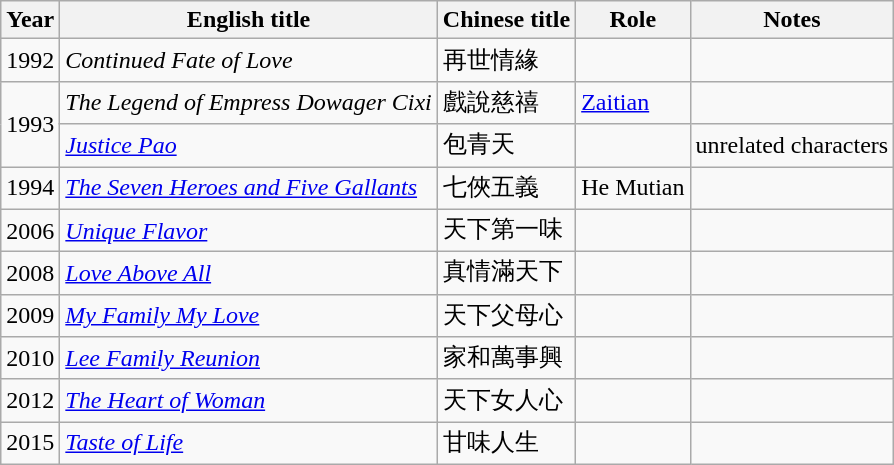<table class="wikitable sortable">
<tr>
<th>Year</th>
<th>English title</th>
<th>Chinese title</th>
<th>Role</th>
<th class="unsortable">Notes</th>
</tr>
<tr>
<td>1992</td>
<td><em>Continued Fate of Love</em></td>
<td>再世情緣</td>
<td></td>
<td></td>
</tr>
<tr>
<td rowspan=2>1993</td>
<td><em>The Legend of Empress Dowager Cixi</em></td>
<td>戲說慈禧</td>
<td><a href='#'>Zaitian</a></td>
<td></td>
</tr>
<tr>
<td><em><a href='#'>Justice Pao</a></em></td>
<td>包青天</td>
<td></td>
<td>unrelated characters</td>
</tr>
<tr>
<td>1994</td>
<td><em><a href='#'>The Seven Heroes and Five Gallants</a></em></td>
<td>七俠五義</td>
<td>He Mutian</td>
<td></td>
</tr>
<tr>
<td>2006</td>
<td><em><a href='#'>Unique Flavor</a></em></td>
<td>天下第一味</td>
<td></td>
<td></td>
</tr>
<tr>
<td>2008</td>
<td><em><a href='#'>Love Above All</a></em></td>
<td>真情滿天下</td>
<td></td>
<td></td>
</tr>
<tr>
<td>2009</td>
<td><em><a href='#'>My Family My Love</a></em></td>
<td>天下父母心</td>
<td></td>
<td></td>
</tr>
<tr>
<td>2010</td>
<td><em><a href='#'>Lee Family Reunion</a></em></td>
<td>家和萬事興</td>
<td></td>
<td></td>
</tr>
<tr>
<td>2012</td>
<td><em><a href='#'>The Heart of Woman</a></em></td>
<td>天下女人心</td>
<td></td>
<td></td>
</tr>
<tr>
<td>2015</td>
<td><em><a href='#'>Taste of Life</a></em></td>
<td>甘味人生</td>
<td></td>
<td></td>
</tr>
</table>
